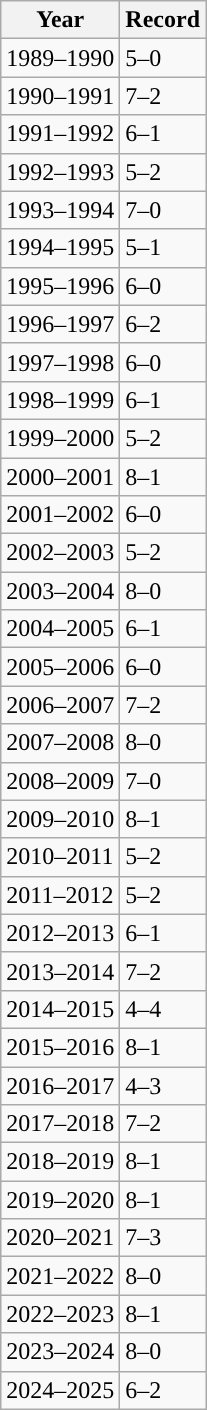<table class="wikitable">
<tr>
<th>Year</th>
<th>Record</th>
</tr>
<tr>
<td>1989–1990</td>
<td>5–0</td>
</tr>
<tr>
<td>1990–1991</td>
<td>7–2</td>
</tr>
<tr>
<td>1991–1992</td>
<td>6–1</td>
</tr>
<tr>
<td>1992–1993</td>
<td>5–2</td>
</tr>
<tr>
<td>1993–1994</td>
<td>7–0</td>
</tr>
<tr>
<td>1994–1995</td>
<td>5–1</td>
</tr>
<tr>
<td>1995–1996</td>
<td>6–0</td>
</tr>
<tr>
<td>1996–1997</td>
<td>6–2</td>
</tr>
<tr>
<td>1997–1998</td>
<td>6–0</td>
</tr>
<tr>
<td>1998–1999</td>
<td>6–1</td>
</tr>
<tr>
<td>1999–2000</td>
<td>5–2</td>
</tr>
<tr>
<td>2000–2001</td>
<td>8–1</td>
</tr>
<tr>
<td>2001–2002</td>
<td>6–0</td>
</tr>
<tr>
<td>2002–2003</td>
<td>5–2</td>
</tr>
<tr>
<td>2003–2004</td>
<td>8–0</td>
</tr>
<tr>
<td>2004–2005</td>
<td>6–1</td>
</tr>
<tr>
<td>2005–2006</td>
<td>6–0</td>
</tr>
<tr>
<td>2006–2007</td>
<td>7–2</td>
</tr>
<tr>
<td>2007–2008</td>
<td>8–0</td>
</tr>
<tr>
<td>2008–2009</td>
<td>7–0</td>
</tr>
<tr>
<td>2009–2010</td>
<td>8–1</td>
</tr>
<tr>
<td>2010–2011</td>
<td>5–2</td>
</tr>
<tr>
<td>2011–2012</td>
<td>5–2</td>
</tr>
<tr>
<td>2012–2013</td>
<td>6–1</td>
</tr>
<tr>
<td>2013–2014</td>
<td>7–2</td>
</tr>
<tr>
<td>2014–2015</td>
<td>4–4</td>
</tr>
<tr>
<td>2015–2016</td>
<td>8–1</td>
</tr>
<tr>
<td>2016–2017</td>
<td>4–3</td>
</tr>
<tr>
<td>2017–2018</td>
<td>7–2</td>
</tr>
<tr>
<td>2018–2019</td>
<td>8–1</td>
</tr>
<tr>
<td>2019–2020</td>
<td>8–1</td>
</tr>
<tr>
<td>2020–2021</td>
<td>7–3</td>
</tr>
<tr>
<td>2021–2022</td>
<td>8–0</td>
</tr>
<tr>
<td>2022–2023</td>
<td>8–1</td>
</tr>
<tr>
<td>2023–2024</td>
<td>8–0</td>
</tr>
<tr>
<td>2024–2025</td>
<td>6–2</td>
</tr>
</table>
